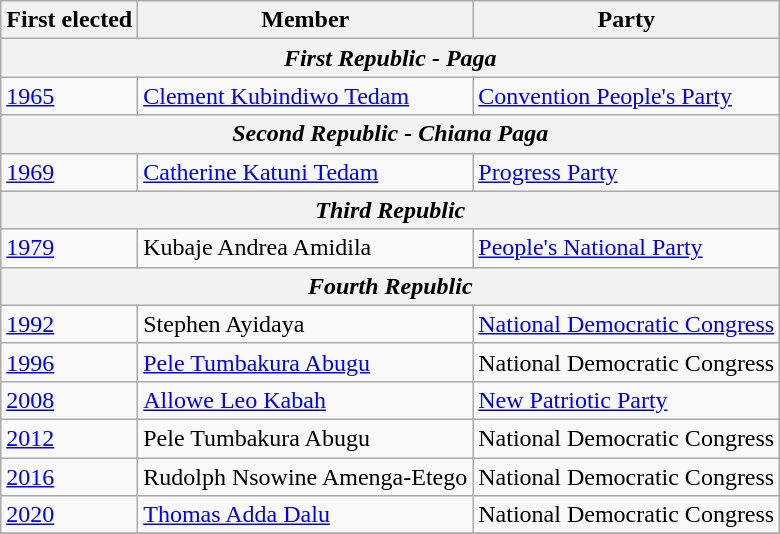<table class="wikitable">
<tr>
<th>First elected</th>
<th>Member</th>
<th>Party</th>
</tr>
<tr>
<th colspan=3><em>First Republic - Paga</em></th>
</tr>
<tr>
<td><a href='#'>1965</a></td>
<td><a href='#'>Clement Kubindiwo Tedam</a></td>
<td><a href='#'>Convention People's Party</a></td>
</tr>
<tr>
<th colspan=3><em>Second Republic - Chiana Paga</em></th>
</tr>
<tr>
<td><a href='#'>1969</a></td>
<td><a href='#'>Catherine Katuni Tedam</a></td>
<td><a href='#'>Progress Party</a></td>
</tr>
<tr>
<th colspan=3><em>Third Republic</em></th>
</tr>
<tr>
<td><a href='#'>1979</a></td>
<td>Kubaje Andrea Amidila</td>
<td><a href='#'>People's National Party</a></td>
</tr>
<tr>
<th colspan=3><em>Fourth Republic</em></th>
</tr>
<tr>
<td><a href='#'>1992</a></td>
<td>Stephen Ayidaya</td>
<td><a href='#'>National Democratic Congress</a></td>
</tr>
<tr>
<td><a href='#'>1996</a></td>
<td><a href='#'>Pele Tumbakura Abugu</a></td>
<td>National Democratic Congress</td>
</tr>
<tr>
<td><a href='#'>2008</a></td>
<td><a href='#'>Allowe Leo Kabah</a></td>
<td><a href='#'>New Patriotic Party</a></td>
</tr>
<tr>
<td><a href='#'>2012</a></td>
<td>Pele Tumbakura Abugu</td>
<td>National Democratic Congress</td>
</tr>
<tr>
<td><a href='#'>2016</a></td>
<td>Rudolph Nsowine Amenga-Etego</td>
<td>National Democratic Congress</td>
</tr>
<tr>
<td><a href='#'>2020</a></td>
<td><a href='#'>Thomas Adda Dalu</a></td>
<td>National Democratic Congress</td>
</tr>
<tr>
</tr>
</table>
